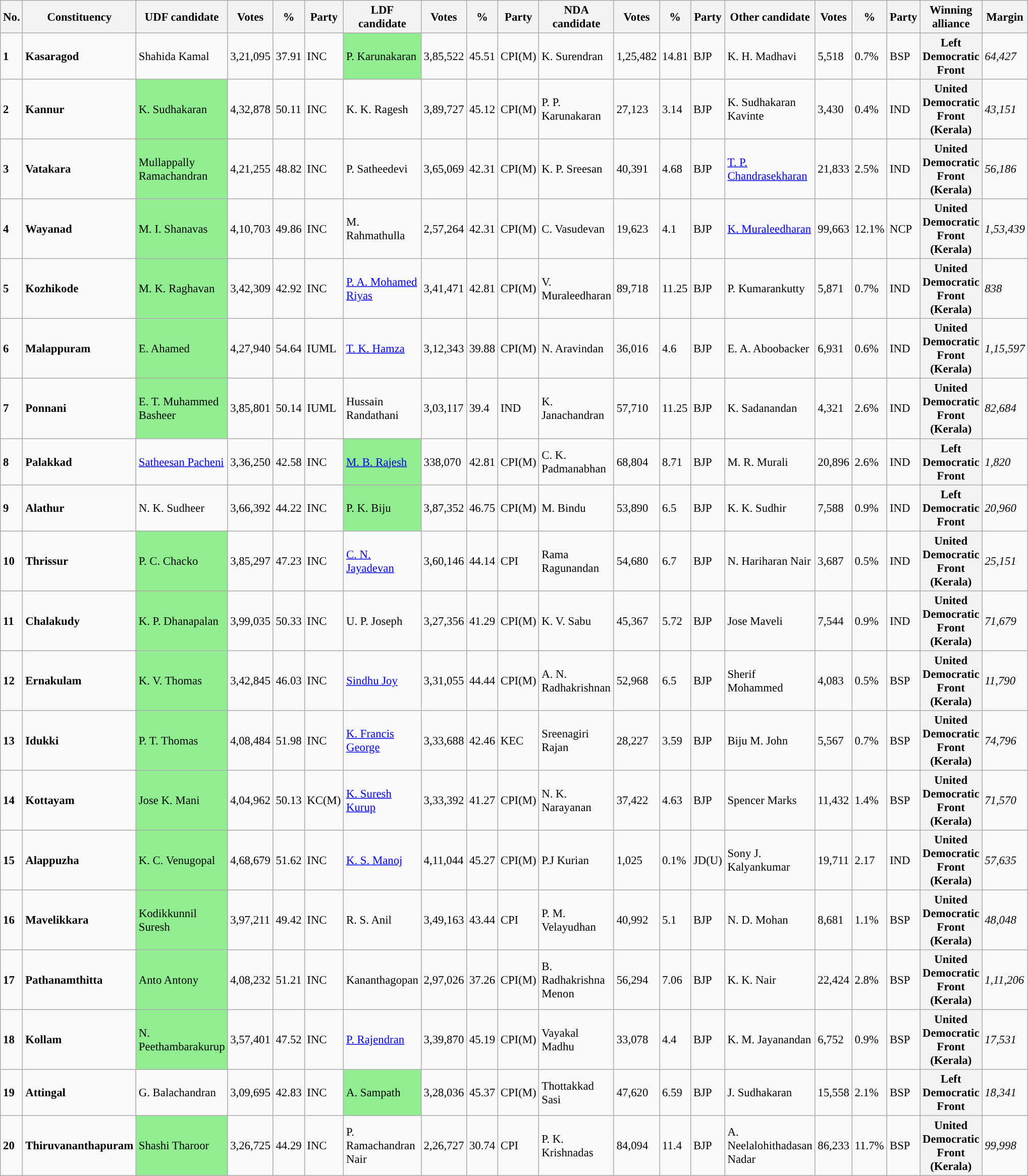<table class="wikitable sortable" style="font-size:95%;">
<tr>
<th>No.</th>
<th>Constituency</th>
<th>UDF candidate</th>
<th>Votes</th>
<th>%</th>
<th>Party</th>
<th>LDF candidate</th>
<th>Votes</th>
<th>%</th>
<th>Party</th>
<th>NDA candidate</th>
<th>Votes</th>
<th>%</th>
<th>Party</th>
<th>Other candidate</th>
<th>Votes</th>
<th>%</th>
<th>Party</th>
<th>Winning alliance</th>
<th>Margin</th>
</tr>
<tr>
<td><strong>1</strong></td>
<td><strong>Kasaragod</strong></td>
<td>Shahida Kamal</td>
<td>3,21,095</td>
<td>37.91</td>
<td>INC</td>
<td style="background:lightgreen;">P. Karunakaran</td>
<td>3,85,522</td>
<td>45.51</td>
<td>CPI(M)</td>
<td>K. Surendran</td>
<td>1,25,482</td>
<td>14.81</td>
<td>BJP</td>
<td>K. H. Madhavi</td>
<td>5,518</td>
<td>0.7%</td>
<td>BSP</td>
<th style="background:">Left Democratic Front</th>
<td><em>64,427</em></td>
</tr>
<tr>
<td><strong>2</strong></td>
<td><strong>Kannur</strong></td>
<td style="background:lightgreen;">K. Sudhakaran</td>
<td>4,32,878</td>
<td>50.11</td>
<td>INC</td>
<td>K. K. Ragesh</td>
<td>3,89,727</td>
<td>45.12</td>
<td>CPI(M)</td>
<td>P. P. Karunakaran</td>
<td>27,123</td>
<td>3.14</td>
<td>BJP</td>
<td>K. Sudhakaran Kavinte</td>
<td>3,430</td>
<td>0.4%</td>
<td>IND</td>
<th style="background:">United Democratic Front (Kerala)</th>
<td><em>43,151</em></td>
</tr>
<tr>
<td><strong>3</strong></td>
<td><strong>Vatakara</strong></td>
<td style="background:lightgreen;">Mullappally Ramachandran</td>
<td>4,21,255</td>
<td>48.82</td>
<td>INC</td>
<td>P. Satheedevi</td>
<td>3,65,069</td>
<td>42.31</td>
<td>CPI(M)</td>
<td>K. P. Sreesan</td>
<td>40,391</td>
<td>4.68</td>
<td>BJP</td>
<td><a href='#'>T. P. Chandrasekharan</a></td>
<td>21,833</td>
<td>2.5%</td>
<td>IND</td>
<th style="background:">United Democratic Front (Kerala)</th>
<td><em>56,186</em></td>
</tr>
<tr>
<td><strong>4</strong></td>
<td><strong>Wayanad</strong></td>
<td style="background:lightgreen;">M. I. Shanavas</td>
<td>4,10,703</td>
<td>49.86</td>
<td>INC</td>
<td>M. Rahmathulla</td>
<td>2,57,264</td>
<td>42.31</td>
<td>CPI(M)</td>
<td>C. Vasudevan</td>
<td>19,623</td>
<td>4.1</td>
<td>BJP</td>
<td><a href='#'>K. Muraleedharan</a></td>
<td>99,663</td>
<td>12.1%</td>
<td>NCP</td>
<th style="background:">United Democratic Front (Kerala)</th>
<td><em>1,53,439</em></td>
</tr>
<tr>
<td><strong>5</strong></td>
<td><strong>Kozhikode</strong></td>
<td style="background:lightgreen;">M. K. Raghavan</td>
<td>3,42,309</td>
<td>42.92</td>
<td>INC</td>
<td><a href='#'>P. A. Mohamed Riyas</a></td>
<td>3,41,471</td>
<td>42.81</td>
<td>CPI(M)</td>
<td>V. Muraleedharan</td>
<td>89,718</td>
<td>11.25</td>
<td>BJP</td>
<td>P. Kumarankutty</td>
<td>5,871</td>
<td>0.7%</td>
<td>IND</td>
<th style="background:">United Democratic Front (Kerala)</th>
<td><em>838</em></td>
</tr>
<tr>
<td><strong>6</strong></td>
<td><strong>Malappuram</strong></td>
<td style="background:lightgreen;">E. Ahamed</td>
<td>4,27,940</td>
<td>54.64</td>
<td>IUML</td>
<td><a href='#'>T. K. Hamza</a></td>
<td>3,12,343</td>
<td>39.88</td>
<td>CPI(M)</td>
<td>N. Aravindan</td>
<td>36,016</td>
<td>4.6</td>
<td>BJP</td>
<td>E. A. Aboobacker</td>
<td>6,931</td>
<td>0.6%</td>
<td>IND</td>
<th style="background:">United Democratic Front (Kerala)</th>
<td><em>1,15,597</em></td>
</tr>
<tr>
<td><strong>7</strong></td>
<td><strong>Ponnani</strong></td>
<td style="background:lightgreen;">E. T. Muhammed Basheer</td>
<td>3,85,801</td>
<td>50.14</td>
<td>IUML</td>
<td>Hussain Randathani</td>
<td>3,03,117</td>
<td>39.4</td>
<td>IND</td>
<td>K. Janachandran</td>
<td>57,710</td>
<td>11.25</td>
<td>BJP</td>
<td>K. Sadanandan</td>
<td>4,321</td>
<td>2.6%</td>
<td>IND</td>
<th style="background:">United Democratic Front (Kerala)</th>
<td><em>82,684</em></td>
</tr>
<tr>
<td><strong>8</strong></td>
<td><strong>Palakkad</strong></td>
<td><a href='#'>Satheesan Pacheni</a></td>
<td>3,36,250</td>
<td>42.58</td>
<td>INC</td>
<td style="background:lightgreen;"><a href='#'>M. B. Rajesh</a></td>
<td>338,070</td>
<td>42.81</td>
<td>CPI(M)</td>
<td>C. K. Padmanabhan</td>
<td>68,804</td>
<td>8.71</td>
<td>BJP</td>
<td>M. R. Murali</td>
<td>20,896</td>
<td>2.6%</td>
<td>IND</td>
<th style="background:">Left Democratic Front</th>
<td><em>1,820</em></td>
</tr>
<tr>
<td><strong>9</strong></td>
<td><strong>Alathur</strong></td>
<td>N. K. Sudheer</td>
<td>3,66,392</td>
<td>44.22</td>
<td>INC</td>
<td style="background:lightgreen;">P. K. Biju</td>
<td>3,87,352</td>
<td>46.75</td>
<td>CPI(M)</td>
<td>M. Bindu</td>
<td>53,890</td>
<td>6.5</td>
<td>BJP</td>
<td>K. K. Sudhir</td>
<td>7,588</td>
<td>0.9%</td>
<td>IND</td>
<th style="background:">Left Democratic Front</th>
<td><em>20,960</em></td>
</tr>
<tr>
<td><strong>10</strong></td>
<td><strong>Thrissur</strong></td>
<td style="background:lightgreen;">P. C. Chacko</td>
<td>3,85,297</td>
<td>47.23</td>
<td>INC</td>
<td><a href='#'>C. N. Jayadevan</a></td>
<td>3,60,146</td>
<td>44.14</td>
<td>CPI</td>
<td>Rama Ragunandan</td>
<td>54,680</td>
<td>6.7</td>
<td>BJP</td>
<td>N. Hariharan Nair</td>
<td>3,687</td>
<td>0.5%</td>
<td>IND</td>
<th style="background:">United Democratic Front (Kerala)</th>
<td><em>25,151</em></td>
</tr>
<tr>
<td><strong>11</strong></td>
<td><strong>Chalakudy</strong></td>
<td style="background:lightgreen;">K. P. Dhanapalan</td>
<td>3,99,035</td>
<td>50.33</td>
<td>INC</td>
<td>U. P. Joseph</td>
<td>3,27,356</td>
<td>41.29</td>
<td>CPI(M)</td>
<td>K. V. Sabu</td>
<td>45,367</td>
<td>5.72</td>
<td>BJP</td>
<td>Jose Maveli</td>
<td>7,544</td>
<td>0.9%</td>
<td>IND</td>
<th style="background:">United Democratic Front (Kerala)</th>
<td><em>71,679</em></td>
</tr>
<tr>
<td><strong>12</strong></td>
<td><strong>Ernakulam</strong></td>
<td style="background:lightgreen;">K. V. Thomas</td>
<td>3,42,845</td>
<td>46.03</td>
<td>INC</td>
<td><a href='#'>Sindhu Joy</a></td>
<td>3,31,055</td>
<td>44.44</td>
<td>CPI(M)</td>
<td>A. N. Radhakrishnan</td>
<td>52,968</td>
<td>6.5</td>
<td>BJP</td>
<td>Sherif Mohammed</td>
<td>4,083</td>
<td>0.5%</td>
<td>BSP</td>
<th style="background:">United Democratic Front (Kerala)</th>
<td><em>11,790</em></td>
</tr>
<tr>
<td><strong>13</strong></td>
<td><strong>Idukki</strong></td>
<td style="background:lightgreen;">P. T. Thomas</td>
<td>4,08,484</td>
<td>51.98</td>
<td>INC</td>
<td><a href='#'>K. Francis George</a></td>
<td>3,33,688</td>
<td>42.46</td>
<td>KEC</td>
<td>Sreenagiri Rajan</td>
<td>28,227</td>
<td>3.59</td>
<td>BJP</td>
<td>Biju M. John</td>
<td>5,567</td>
<td>0.7%</td>
<td>BSP</td>
<th style="background:">United Democratic Front (Kerala)</th>
<td><em>74,796</em></td>
</tr>
<tr>
<td><strong>14</strong></td>
<td><strong>Kottayam</strong></td>
<td style="background:lightgreen;">Jose K. Mani</td>
<td>4,04,962</td>
<td>50.13</td>
<td>KC(M)</td>
<td><a href='#'>K. Suresh Kurup</a></td>
<td>3,33,392</td>
<td>41.27</td>
<td>CPI(M)</td>
<td>N. K. Narayanan</td>
<td>37,422</td>
<td>4.63</td>
<td>BJP</td>
<td>Spencer Marks</td>
<td>11,432</td>
<td>1.4%</td>
<td>BSP</td>
<th style="background:">United Democratic Front (Kerala)</th>
<td><em>71,570</em></td>
</tr>
<tr>
<td><strong>15</strong></td>
<td><strong>Alappuzha</strong></td>
<td style="background:lightgreen;">K. C. Venugopal</td>
<td>4,68,679</td>
<td>51.62</td>
<td>INC</td>
<td><a href='#'>K. S. Manoj</a></td>
<td>4,11,044</td>
<td>45.27</td>
<td>CPI(M)</td>
<td>P.J Kurian</td>
<td>1,025</td>
<td>0.1%</td>
<td>JD(U)</td>
<td>Sony J. Kalyankumar</td>
<td>19,711</td>
<td>2.17</td>
<td>IND</td>
<th style="background:">United Democratic Front (Kerala)</th>
<td><em>57,635</em></td>
</tr>
<tr>
<td><strong>16</strong></td>
<td><strong>Mavelikkara</strong></td>
<td style="background:lightgreen;">Kodikkunnil Suresh</td>
<td>3,97,211</td>
<td>49.42</td>
<td>INC</td>
<td>R. S. Anil</td>
<td>3,49,163</td>
<td>43.44</td>
<td>CPI</td>
<td>P. M. Velayudhan</td>
<td>40,992</td>
<td>5.1</td>
<td>BJP</td>
<td>N. D. Mohan</td>
<td>8,681</td>
<td>1.1%</td>
<td>BSP</td>
<th style="background:">United Democratic Front (Kerala)</th>
<td><em>48,048</em></td>
</tr>
<tr>
<td><strong>17</strong></td>
<td><strong>Pathanamthitta</strong></td>
<td style="background:lightgreen;">Anto Antony</td>
<td>4,08,232</td>
<td>51.21</td>
<td>INC</td>
<td>Kananthagopan</td>
<td>2,97,026</td>
<td>37.26</td>
<td>CPI(M)</td>
<td>B. Radhakrishna Menon</td>
<td>56,294</td>
<td>7.06</td>
<td>BJP</td>
<td>K. K. Nair</td>
<td>22,424</td>
<td>2.8%</td>
<td>BSP</td>
<th style="background:">United Democratic Front (Kerala)</th>
<td><em>1,11,206</em></td>
</tr>
<tr>
<td><strong>18</strong></td>
<td><strong>Kollam</strong></td>
<td style="background:lightgreen;">N. Peethambarakurup</td>
<td>3,57,401</td>
<td>47.52</td>
<td>INC</td>
<td><a href='#'>P. Rajendran</a></td>
<td>3,39,870</td>
<td>45.19</td>
<td>CPI(M)</td>
<td>Vayakal Madhu</td>
<td>33,078</td>
<td>4.4</td>
<td>BJP</td>
<td>K. M. Jayanandan</td>
<td>6,752</td>
<td>0.9%</td>
<td>BSP</td>
<th style="background:">United Democratic Front (Kerala)</th>
<td><em>17,531</em></td>
</tr>
<tr>
<td><strong>19</strong></td>
<td><strong>Attingal</strong></td>
<td>G. Balachandran</td>
<td>3,09,695</td>
<td>42.83</td>
<td>INC</td>
<td style="background:lightgreen;">A. Sampath</td>
<td>3,28,036</td>
<td>45.37</td>
<td>CPI(M)</td>
<td>Thottakkad Sasi</td>
<td>47,620</td>
<td>6.59</td>
<td>BJP</td>
<td>J. Sudhakaran</td>
<td>15,558</td>
<td>2.1%</td>
<td>BSP</td>
<th style="background:">Left Democratic Front</th>
<td><em>18,341</em></td>
</tr>
<tr>
<td><strong>20</strong></td>
<td><strong>Thiruvananthapuram</strong></td>
<td style="background:lightgreen;">Shashi Tharoor</td>
<td>3,26,725</td>
<td>44.29</td>
<td>INC</td>
<td>P. Ramachandran Nair</td>
<td>2,26,727</td>
<td>30.74</td>
<td>CPI</td>
<td>P. K. Krishnadas</td>
<td>84,094</td>
<td>11.4</td>
<td>BJP</td>
<td>A. Neelalohithadasan Nadar</td>
<td>86,233</td>
<td>11.7%</td>
<td>BSP</td>
<th style="background:">United Democratic Front (Kerala)</th>
<td><em>99,998</em></td>
</tr>
</table>
